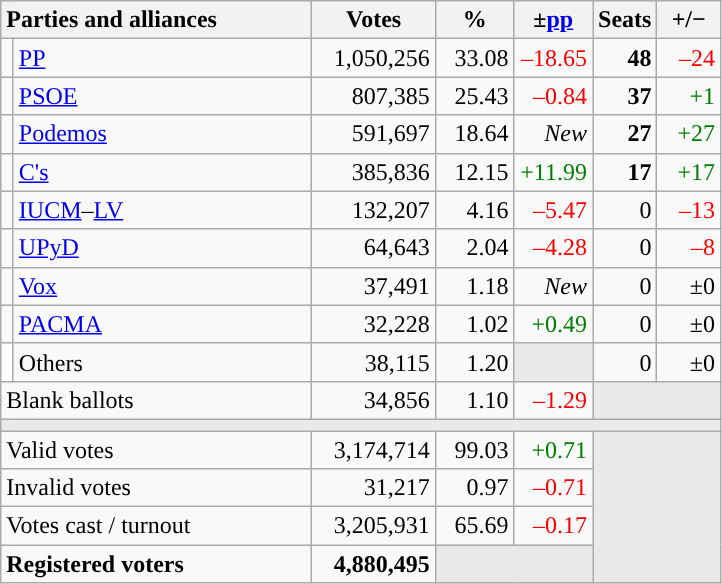<table class="wikitable" style="text-align:right;">
<tr>
<th style="text-align:left;" colspan="2" width="200">Parties and alliances</th>
<th width="75">Votes</th>
<th width="45">%</th>
<th width="45">±<a href='#'>pp</a></th>
<th width="35">Seats</th>
<th width="35">+/−</th>
</tr>
<tr>
<td width="1" style="color:inherit;background:"></td>
<td align="left"><a href='#'>PP</a></td>
<td>1,050,256</td>
<td>33.08</td>
<td style="color:red;">–18.65</td>
<td><strong>48</strong></td>
<td style="color:red;">–24</td>
</tr>
<tr>
<td style="color:inherit;background:"></td>
<td align="left"><a href='#'>PSOE</a></td>
<td>807,385</td>
<td>25.43</td>
<td style="color:red;">–0.84</td>
<td><strong>37</strong></td>
<td style="color:green;">+1</td>
</tr>
<tr>
<td style="color:inherit;background:"></td>
<td align="left"><a href='#'>Podemos</a></td>
<td>591,697</td>
<td>18.64</td>
<td><em>New</em></td>
<td><strong>27</strong></td>
<td style="color:green;">+27</td>
</tr>
<tr>
<td style="color:inherit;background:"></td>
<td align="left"><a href='#'>C's</a></td>
<td>385,836</td>
<td>12.15</td>
<td style="color:green;">+11.99</td>
<td><strong>17</strong></td>
<td style="color:green;">+17</td>
</tr>
<tr>
<td style="color:inherit;background:"></td>
<td align="left"><a href='#'>IUCM</a>–<a href='#'>LV</a></td>
<td>132,207</td>
<td>4.16</td>
<td style="color:red;">–5.47</td>
<td>0</td>
<td style="color:red;">–13</td>
</tr>
<tr>
<td style="color:inherit;background:"></td>
<td align="left"><a href='#'>UPyD</a></td>
<td>64,643</td>
<td>2.04</td>
<td style="color:red;">–4.28</td>
<td>0</td>
<td style="color:red;">–8</td>
</tr>
<tr>
<td style="color:inherit;background:"></td>
<td align="left"><a href='#'>Vox</a></td>
<td>37,491</td>
<td>1.18</td>
<td><em>New</em></td>
<td>0</td>
<td>±0</td>
</tr>
<tr>
<td style="color:inherit;background:"></td>
<td align="left"><a href='#'>PACMA</a></td>
<td>32,228</td>
<td>1.02</td>
<td style="color:green;">+0.49</td>
<td>0</td>
<td>±0</td>
</tr>
<tr>
<td bgcolor="white"></td>
<td align="left">Others</td>
<td>38,115</td>
<td>1.20</td>
<td bgcolor="#E9E9E9"></td>
<td>0</td>
<td>±0</td>
</tr>
<tr>
<td align="left" colspan="2">Blank ballots</td>
<td>34,856</td>
<td>1.10</td>
<td style="color:red;">–1.29</td>
<td bgcolor="#E9E9E9" colspan="2"></td>
</tr>
<tr>
<td colspan="7" bgcolor="#E9E9E9"></td>
</tr>
<tr>
<td align="left" colspan="2">Valid votes</td>
<td>3,174,714</td>
<td>99.03</td>
<td style="color:green;">+0.71</td>
<td bgcolor="#E9E9E9" colspan="2" rowspan="4"></td>
</tr>
<tr>
<td align="left" colspan="2">Invalid votes</td>
<td>31,217</td>
<td>0.97</td>
<td style="color:red;">–0.71</td>
</tr>
<tr>
<td align="left" colspan="2">Votes cast / turnout</td>
<td>3,205,931</td>
<td>65.69</td>
<td style="color:red;">–0.17</td>
</tr>
<tr style="font-weight:bold;">
<td align="left" colspan="2">Registered voters</td>
<td>4,880,495</td>
<td bgcolor="#E9E9E9" colspan="2"></td>
</tr>
</table>
